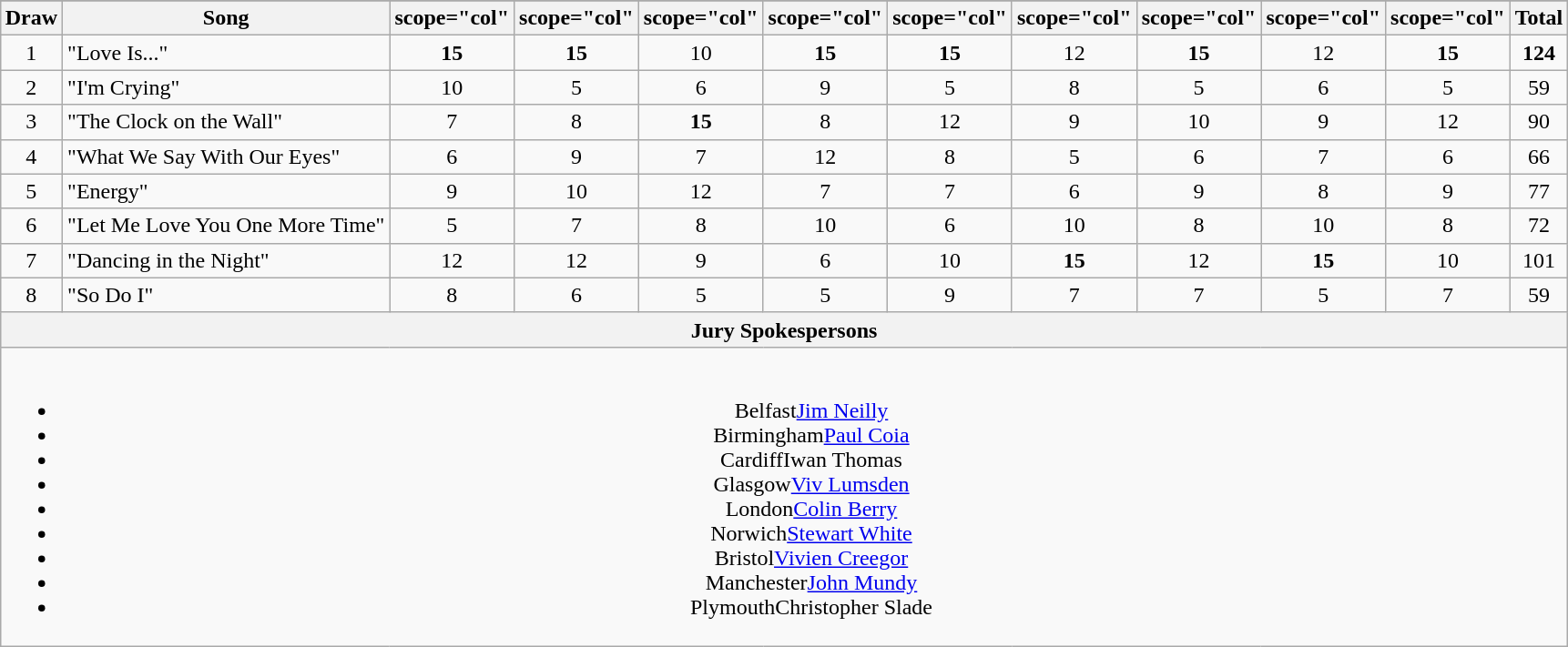<table class="wikitable plainrowheaders" style="margin: 1em auto 1em auto; text-align:center;">
<tr>
</tr>
<tr>
<th scope="col">Draw</th>
<th scope="col">Song</th>
<th>scope="col" </th>
<th>scope="col" </th>
<th>scope="col" </th>
<th>scope="col" </th>
<th>scope="col" </th>
<th>scope="col" </th>
<th>scope="col" </th>
<th>scope="col" </th>
<th>scope="col" </th>
<th scope="col">Total</th>
</tr>
<tr>
<td>1</td>
<td align="left">"Love Is..."</td>
<td><strong>15</strong></td>
<td><strong>15</strong></td>
<td>10</td>
<td><strong>15</strong></td>
<td><strong>15</strong></td>
<td>12</td>
<td><strong>15</strong></td>
<td>12</td>
<td><strong>15</strong></td>
<td><strong>124</strong></td>
</tr>
<tr>
<td>2</td>
<td align="left">"I'm Crying"</td>
<td>10</td>
<td>5</td>
<td>6</td>
<td>9</td>
<td>5</td>
<td>8</td>
<td>5</td>
<td>6</td>
<td>5</td>
<td>59</td>
</tr>
<tr>
<td>3</td>
<td align="left">"The Clock on the Wall"</td>
<td>7</td>
<td>8</td>
<td><strong>15</strong></td>
<td>8</td>
<td>12</td>
<td>9</td>
<td>10</td>
<td>9</td>
<td>12</td>
<td>90</td>
</tr>
<tr>
<td>4</td>
<td align="left">"What We Say With Our Eyes"</td>
<td>6</td>
<td>9</td>
<td>7</td>
<td>12</td>
<td>8</td>
<td>5</td>
<td>6</td>
<td>7</td>
<td>6</td>
<td>66</td>
</tr>
<tr>
<td>5</td>
<td align="left">"Energy"</td>
<td>9</td>
<td>10</td>
<td>12</td>
<td>7</td>
<td>7</td>
<td>6</td>
<td>9</td>
<td>8</td>
<td>9</td>
<td>77</td>
</tr>
<tr>
<td>6</td>
<td align="left">"Let Me Love You One More Time"</td>
<td>5</td>
<td>7</td>
<td>8</td>
<td>10</td>
<td>6</td>
<td>10</td>
<td>8</td>
<td>10</td>
<td>8</td>
<td>72</td>
</tr>
<tr>
<td>7</td>
<td align="left">"Dancing in the Night"</td>
<td>12</td>
<td>12</td>
<td>9</td>
<td>6</td>
<td>10</td>
<td><strong>15</strong></td>
<td>12</td>
<td><strong>15</strong></td>
<td>10</td>
<td>101</td>
</tr>
<tr>
<td>8</td>
<td align="left">"So Do I"</td>
<td>8</td>
<td>6</td>
<td>5</td>
<td>5</td>
<td>9</td>
<td>7</td>
<td>7</td>
<td>5</td>
<td>7</td>
<td>59</td>
</tr>
<tr>
<th colspan="12">Jury Spokespersons</th>
</tr>
<tr>
<td colspan="12"><br><ul><li>Belfast<a href='#'>Jim Neilly</a></li><li>Birmingham<a href='#'>Paul Coia</a></li><li>CardiffIwan Thomas</li><li>Glasgow<a href='#'>Viv Lumsden</a></li><li>London<a href='#'>Colin Berry</a></li><li>Norwich<a href='#'>Stewart White</a></li><li>Bristol<a href='#'>Vivien Creegor</a></li><li>Manchester<a href='#'>John Mundy</a></li><li>PlymouthChristopher Slade</li></ul></td>
</tr>
</table>
